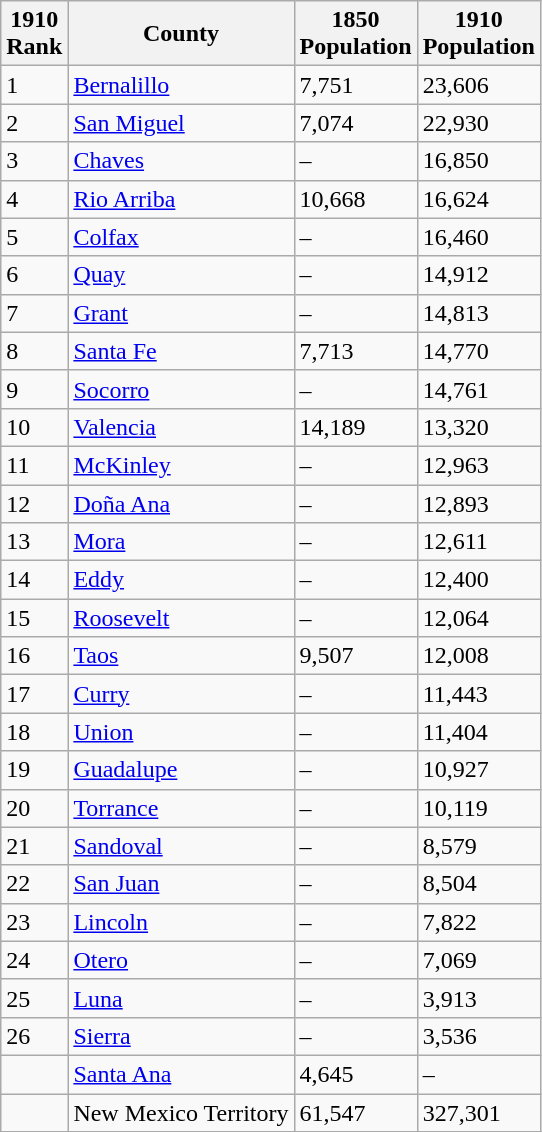<table class=wikitable>
<tr>
<th>1910<br>Rank</th>
<th>County</th>
<th>1850<br>Population</th>
<th>1910<br>Population</th>
</tr>
<tr>
<td>1</td>
<td><a href='#'>Bernalillo</a></td>
<td>7,751</td>
<td>23,606</td>
</tr>
<tr>
<td>2</td>
<td><a href='#'>San Miguel</a></td>
<td>7,074</td>
<td>22,930</td>
</tr>
<tr>
<td>3</td>
<td><a href='#'>Chaves</a></td>
<td>–</td>
<td>16,850</td>
</tr>
<tr>
<td>4</td>
<td><a href='#'>Rio Arriba</a></td>
<td>10,668</td>
<td>16,624</td>
</tr>
<tr>
<td>5</td>
<td><a href='#'>Colfax</a></td>
<td>–</td>
<td>16,460</td>
</tr>
<tr>
<td>6</td>
<td><a href='#'>Quay</a></td>
<td>–</td>
<td>14,912</td>
</tr>
<tr>
<td>7</td>
<td><a href='#'>Grant</a></td>
<td>–</td>
<td>14,813</td>
</tr>
<tr>
<td>8</td>
<td><a href='#'>Santa Fe</a></td>
<td>7,713</td>
<td>14,770</td>
</tr>
<tr>
<td>9</td>
<td><a href='#'>Socorro</a></td>
<td>–</td>
<td>14,761</td>
</tr>
<tr>
<td>10</td>
<td><a href='#'>Valencia</a></td>
<td>14,189</td>
<td>13,320</td>
</tr>
<tr>
<td>11</td>
<td><a href='#'>McKinley</a></td>
<td>–</td>
<td>12,963</td>
</tr>
<tr>
<td>12</td>
<td><a href='#'>Doña Ana</a></td>
<td>–</td>
<td>12,893</td>
</tr>
<tr>
<td>13</td>
<td><a href='#'>Mora</a></td>
<td>–</td>
<td>12,611</td>
</tr>
<tr>
<td>14</td>
<td><a href='#'>Eddy</a></td>
<td>–</td>
<td>12,400</td>
</tr>
<tr>
<td>15</td>
<td><a href='#'>Roosevelt</a></td>
<td>–</td>
<td>12,064</td>
</tr>
<tr>
<td>16</td>
<td><a href='#'>Taos</a></td>
<td>9,507</td>
<td>12,008</td>
</tr>
<tr>
<td>17</td>
<td><a href='#'>Curry</a></td>
<td>–</td>
<td>11,443</td>
</tr>
<tr>
<td>18</td>
<td><a href='#'>Union</a></td>
<td>–</td>
<td>11,404</td>
</tr>
<tr>
<td>19</td>
<td><a href='#'>Guadalupe</a></td>
<td>–</td>
<td>10,927</td>
</tr>
<tr>
<td>20</td>
<td><a href='#'>Torrance</a></td>
<td>–</td>
<td>10,119</td>
</tr>
<tr>
<td>21</td>
<td><a href='#'>Sandoval</a></td>
<td>–</td>
<td>8,579</td>
</tr>
<tr>
<td>22</td>
<td><a href='#'>San Juan</a></td>
<td>–</td>
<td>8,504</td>
</tr>
<tr>
<td>23</td>
<td><a href='#'>Lincoln</a></td>
<td>–</td>
<td>7,822</td>
</tr>
<tr>
<td>24</td>
<td><a href='#'>Otero</a></td>
<td>–</td>
<td>7,069</td>
</tr>
<tr>
<td>25</td>
<td><a href='#'>Luna</a></td>
<td>–</td>
<td>3,913</td>
</tr>
<tr>
<td>26</td>
<td><a href='#'>Sierra</a></td>
<td>–</td>
<td>3,536</td>
</tr>
<tr>
<td></td>
<td><a href='#'>Santa Ana</a></td>
<td>4,645</td>
<td>–</td>
</tr>
<tr>
<td></td>
<td>New Mexico Territory</td>
<td>61,547</td>
<td>327,301</td>
</tr>
<tr>
</tr>
</table>
